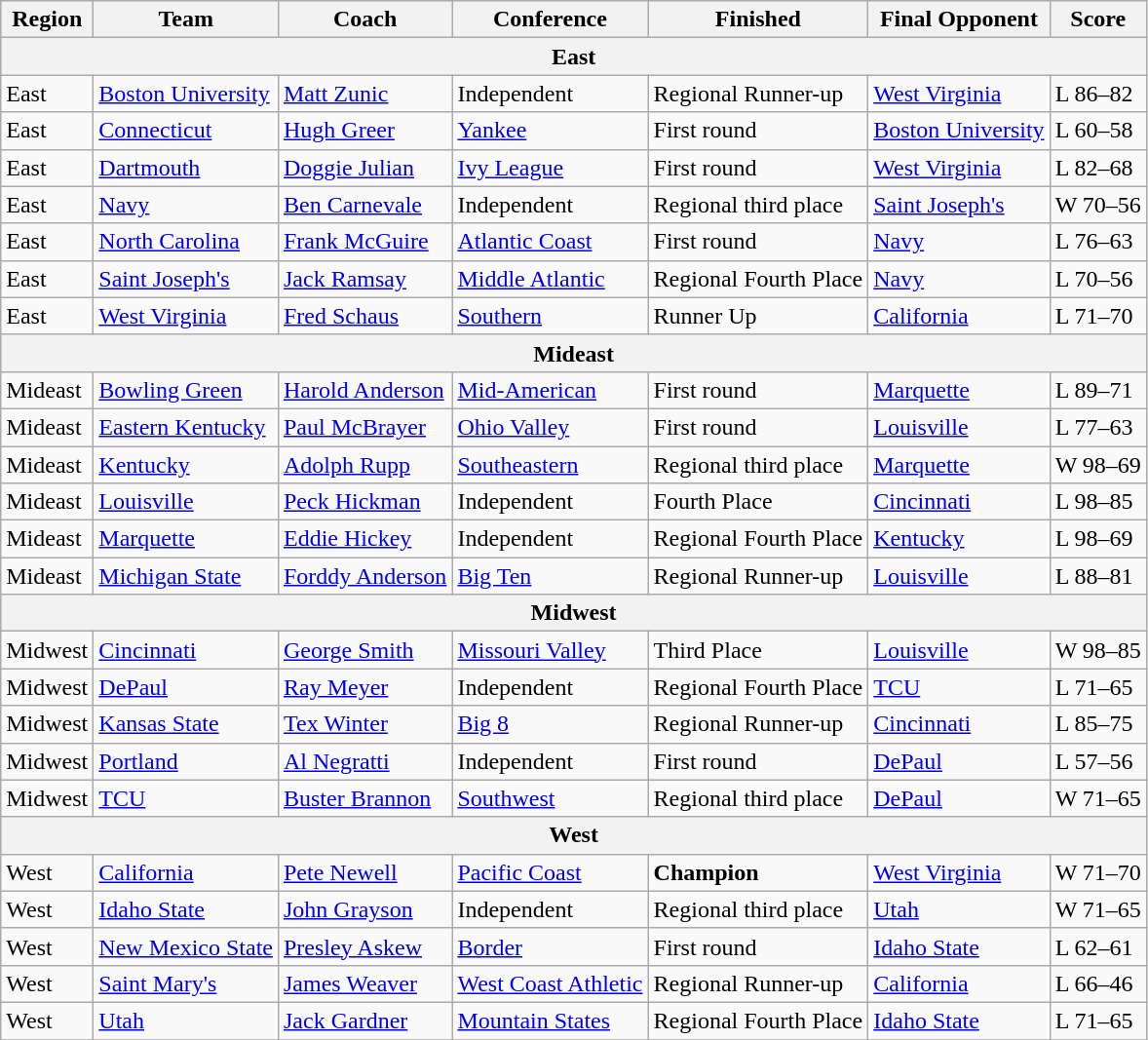<table class=wikitable>
<tr>
<th>Region</th>
<th>Team</th>
<th>Coach</th>
<th>Conference</th>
<th>Finished</th>
<th>Final Opponent</th>
<th>Score</th>
</tr>
<tr>
<th colspan=7>East</th>
</tr>
<tr>
<td>East</td>
<td><a href='#'>Boston University</a></td>
<td><a href='#'>Matt Zunic</a></td>
<td>Independent</td>
<td>Regional Runner-up</td>
<td><a href='#'>West Virginia</a></td>
<td>L 86–82</td>
</tr>
<tr>
<td>East</td>
<td><a href='#'>Connecticut</a></td>
<td><a href='#'>Hugh Greer</a></td>
<td><a href='#'>Yankee</a></td>
<td>First round</td>
<td><a href='#'>Boston University</a></td>
<td>L 60–58</td>
</tr>
<tr>
<td>East</td>
<td><a href='#'>Dartmouth</a></td>
<td><a href='#'>Doggie Julian</a></td>
<td><a href='#'>Ivy League</a></td>
<td>First round</td>
<td><a href='#'>West Virginia</a></td>
<td>L 82–68</td>
</tr>
<tr>
<td>East</td>
<td><a href='#'>Navy</a></td>
<td><a href='#'>Ben Carnevale</a></td>
<td>Independent</td>
<td>Regional third place</td>
<td><a href='#'>Saint Joseph's</a></td>
<td>W 70–56</td>
</tr>
<tr>
<td>East</td>
<td><a href='#'>North Carolina</a></td>
<td><a href='#'>Frank McGuire</a></td>
<td><a href='#'>Atlantic Coast</a></td>
<td>First round</td>
<td><a href='#'>Navy</a></td>
<td>L 76–63</td>
</tr>
<tr>
<td>East</td>
<td><a href='#'>Saint Joseph's</a></td>
<td><a href='#'>Jack Ramsay</a></td>
<td><a href='#'>Middle Atlantic</a></td>
<td>Regional Fourth Place</td>
<td><a href='#'>Navy</a></td>
<td>L 70–56</td>
</tr>
<tr>
<td>East</td>
<td><a href='#'>West Virginia</a></td>
<td><a href='#'>Fred Schaus</a></td>
<td><a href='#'>Southern</a></td>
<td>Runner Up</td>
<td><a href='#'>California</a></td>
<td>L 71–70</td>
</tr>
<tr>
<th colspan=7>Mideast</th>
</tr>
<tr>
<td>Mideast</td>
<td><a href='#'>Bowling Green</a></td>
<td><a href='#'>Harold Anderson</a></td>
<td><a href='#'>Mid-American</a></td>
<td>First round</td>
<td><a href='#'>Marquette</a></td>
<td>L 89–71</td>
</tr>
<tr>
<td>Mideast</td>
<td><a href='#'>Eastern Kentucky</a></td>
<td><a href='#'>Paul McBrayer</a></td>
<td><a href='#'>Ohio Valley</a></td>
<td>First round</td>
<td><a href='#'>Louisville</a></td>
<td>L 77–63</td>
</tr>
<tr>
<td>Mideast</td>
<td><a href='#'>Kentucky</a></td>
<td><a href='#'>Adolph Rupp</a></td>
<td><a href='#'>Southeastern</a></td>
<td>Regional third place</td>
<td><a href='#'>Marquette</a></td>
<td>W 98–69</td>
</tr>
<tr>
<td>Mideast</td>
<td><a href='#'>Louisville</a></td>
<td><a href='#'>Peck Hickman</a></td>
<td>Independent</td>
<td>Fourth Place</td>
<td><a href='#'>Cincinnati</a></td>
<td>L 98–85</td>
</tr>
<tr>
<td>Mideast</td>
<td><a href='#'>Marquette</a></td>
<td><a href='#'>Eddie Hickey</a></td>
<td>Independent</td>
<td>Regional Fourth Place</td>
<td><a href='#'>Kentucky</a></td>
<td>L 98–69</td>
</tr>
<tr>
<td>Mideast</td>
<td><a href='#'>Michigan State</a></td>
<td><a href='#'>Forddy Anderson</a></td>
<td><a href='#'>Big Ten</a></td>
<td>Regional Runner-up</td>
<td><a href='#'>Louisville</a></td>
<td>L 88–81</td>
</tr>
<tr>
<th colspan=7>Midwest</th>
</tr>
<tr>
<td>Midwest</td>
<td><a href='#'>Cincinnati</a></td>
<td><a href='#'>George Smith</a></td>
<td><a href='#'>Missouri Valley</a></td>
<td>Third Place</td>
<td><a href='#'>Louisville</a></td>
<td>W 98–85</td>
</tr>
<tr>
<td>Midwest</td>
<td><a href='#'>DePaul</a></td>
<td><a href='#'>Ray Meyer</a></td>
<td>Independent</td>
<td>Regional Fourth Place</td>
<td><a href='#'>TCU</a></td>
<td>L 71–65</td>
</tr>
<tr>
<td>Midwest</td>
<td><a href='#'>Kansas State</a></td>
<td><a href='#'>Tex Winter</a></td>
<td><a href='#'>Big 8</a></td>
<td>Regional Runner-up</td>
<td><a href='#'>Cincinnati</a></td>
<td>L 85–75</td>
</tr>
<tr>
<td>Midwest</td>
<td><a href='#'>Portland</a></td>
<td><a href='#'>Al Negratti</a></td>
<td>Independent</td>
<td>First round</td>
<td><a href='#'>DePaul</a></td>
<td>L 57–56</td>
</tr>
<tr>
<td>Midwest</td>
<td><a href='#'>TCU</a></td>
<td><a href='#'>Buster Brannon</a></td>
<td><a href='#'>Southwest</a></td>
<td>Regional third place</td>
<td><a href='#'>DePaul</a></td>
<td>W 71–65</td>
</tr>
<tr>
<th colspan=7>West</th>
</tr>
<tr>
<td>West</td>
<td><a href='#'>California</a></td>
<td><a href='#'>Pete Newell</a></td>
<td><a href='#'>Pacific Coast</a></td>
<td><strong>Champion</strong></td>
<td><a href='#'>West Virginia</a></td>
<td>W 71–70</td>
</tr>
<tr>
<td>West</td>
<td><a href='#'>Idaho State</a></td>
<td><a href='#'>John Grayson</a></td>
<td>Independent</td>
<td>Regional third place</td>
<td><a href='#'>Utah</a></td>
<td>W 71–65</td>
</tr>
<tr>
<td>West</td>
<td><a href='#'>New Mexico State</a></td>
<td><a href='#'>Presley Askew</a></td>
<td><a href='#'>Border</a></td>
<td>First round</td>
<td><a href='#'>Idaho State</a></td>
<td>L 62–61</td>
</tr>
<tr>
<td>West</td>
<td><a href='#'>Saint Mary's</a></td>
<td><a href='#'>James Weaver</a></td>
<td><a href='#'>West Coast Athletic</a></td>
<td>Regional Runner-up</td>
<td><a href='#'>California</a></td>
<td>L 66–46</td>
</tr>
<tr>
<td>West</td>
<td><a href='#'>Utah</a></td>
<td><a href='#'>Jack Gardner</a></td>
<td><a href='#'>Mountain States</a></td>
<td>Regional Fourth Place</td>
<td><a href='#'>Idaho State</a></td>
<td>L 71–65</td>
</tr>
<tr>
</tr>
</table>
